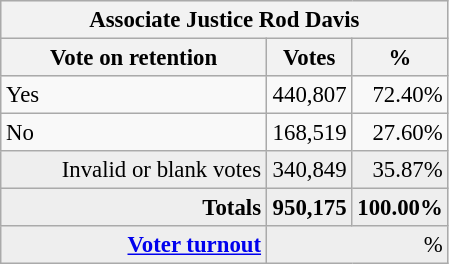<table class="wikitable" style="font-size: 95%;">
<tr style="background-color:#E9E9E9">
<th colspan=7>Associate Justice Rod Davis</th>
</tr>
<tr style="background-color:#E9E9E9">
<th style="width: 170px">Vote on retention</th>
<th style="width: 50px">Votes</th>
<th style="width: 40px">%</th>
</tr>
<tr>
<td>Yes</td>
<td align="right">440,807</td>
<td align="right">72.40%</td>
</tr>
<tr>
<td>No</td>
<td align="right">168,519</td>
<td align="right">27.60%</td>
</tr>
<tr bgcolor="#EEEEEE">
<td align="right">Invalid or blank votes</td>
<td align="right">340,849</td>
<td align="right">35.87%</td>
</tr>
<tr bgcolor="#EEEEEE">
<td align="right"><strong>Totals</strong></td>
<td align="right"><strong>950,175</strong></td>
<td align="right"><strong>100.00%</strong></td>
</tr>
<tr bgcolor="#EEEEEE">
<td align="right"><strong><a href='#'>Voter turnout</a></strong></td>
<td colspan="2" align="right">%</td>
</tr>
</table>
